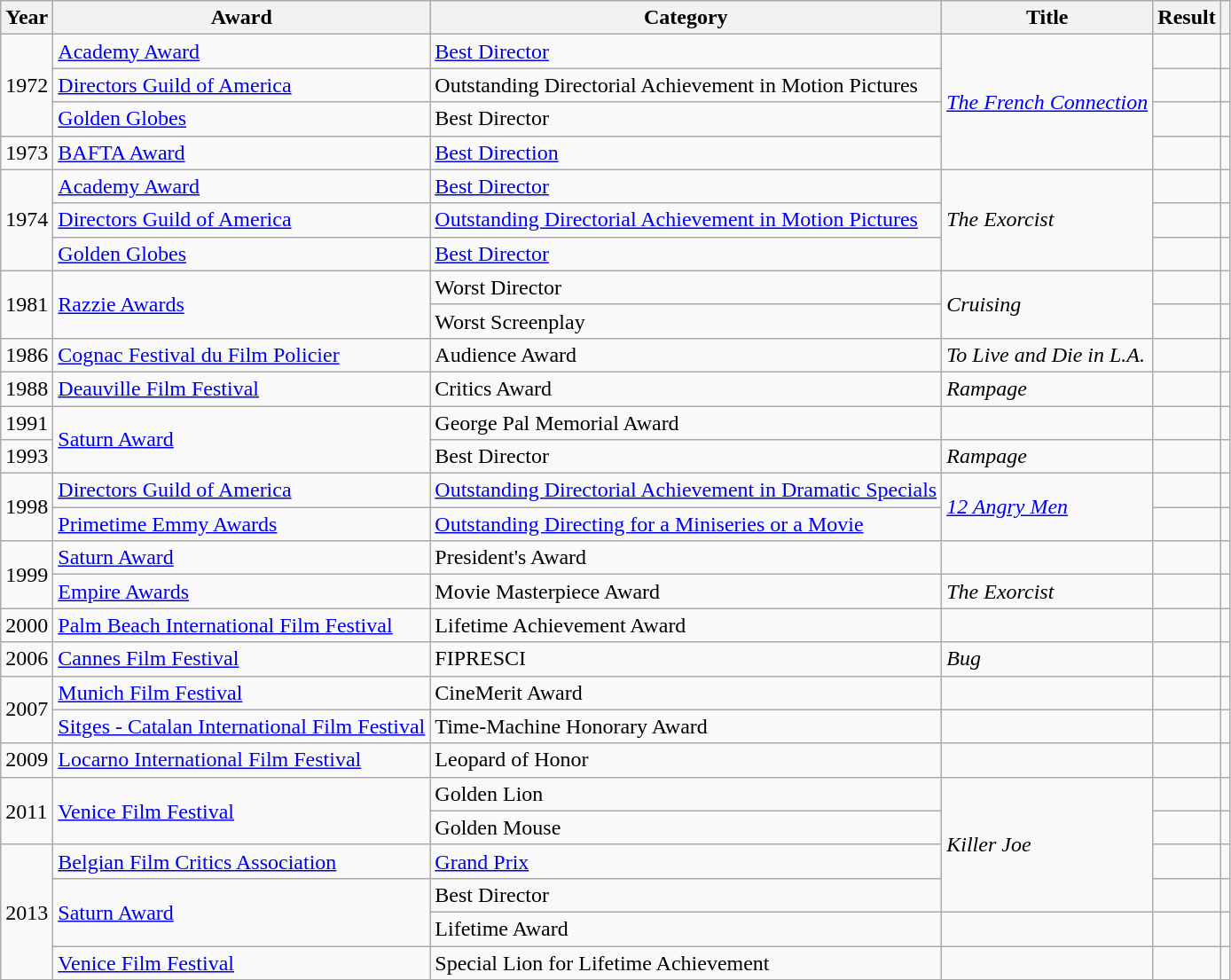<table class="wikitable plainrowheaders">
<tr>
<th>Year</th>
<th>Award</th>
<th>Category</th>
<th>Title</th>
<th>Result</th>
<th scope="col" class="unsortable"></th>
</tr>
<tr>
<td rowspan=3>1972</td>
<td><a href='#'>Academy Award</a></td>
<td><a href='#'>Best Director</a></td>
<td rowspan=4><em><a href='#'>The French Connection</a></em></td>
<td></td>
<td></td>
</tr>
<tr>
<td><a href='#'>Directors Guild of America</a></td>
<td>Outstanding Directorial Achievement in Motion Pictures</td>
<td></td>
<td></td>
</tr>
<tr>
<td><a href='#'>Golden Globes</a></td>
<td>Best Director</td>
<td></td>
<td></td>
</tr>
<tr>
<td>1973</td>
<td><a href='#'>BAFTA Award</a></td>
<td><a href='#'>Best Direction</a></td>
<td></td>
<td></td>
</tr>
<tr>
<td rowspan=3>1974</td>
<td><a href='#'>Academy Award</a></td>
<td><a href='#'>Best Director</a></td>
<td rowspan=3><em>The Exorcist</em></td>
<td></td>
<td></td>
</tr>
<tr>
<td><a href='#'>Directors Guild of America</a></td>
<td><a href='#'>Outstanding Directorial Achievement in Motion Pictures</a></td>
<td></td>
<td></td>
</tr>
<tr>
<td><a href='#'>Golden Globes</a></td>
<td><a href='#'>Best Director</a></td>
<td></td>
<td></td>
</tr>
<tr>
<td rowspan=2>1981</td>
<td rowspan=2><a href='#'>Razzie Awards</a></td>
<td>Worst Director</td>
<td rowspan=2><em>Cruising</em></td>
<td></td>
<td></td>
</tr>
<tr>
<td>Worst Screenplay</td>
<td></td>
<td></td>
</tr>
<tr>
<td>1986</td>
<td><a href='#'>Cognac Festival du Film Policier</a></td>
<td>Audience Award</td>
<td><em>To Live and Die in L.A.</em></td>
<td></td>
<td></td>
</tr>
<tr>
<td>1988</td>
<td><a href='#'>Deauville Film Festival</a></td>
<td>Critics Award</td>
<td><em>Rampage</em></td>
<td></td>
<td></td>
</tr>
<tr>
<td>1991</td>
<td rowspan="2"><a href='#'>Saturn Award</a></td>
<td>George Pal Memorial Award</td>
<td></td>
<td></td>
<td></td>
</tr>
<tr>
<td>1993</td>
<td>Best Director</td>
<td><em>Rampage</em></td>
<td></td>
<td></td>
</tr>
<tr>
<td rowspan=2>1998</td>
<td><a href='#'>Directors Guild of America</a></td>
<td><a href='#'>Outstanding Directorial Achievement in Dramatic Specials</a></td>
<td rowspan=2><em><a href='#'>12 Angry Men</a></em></td>
<td></td>
<td></td>
</tr>
<tr>
<td><a href='#'>Primetime Emmy Awards</a></td>
<td><a href='#'>Outstanding Directing for a Miniseries or a Movie</a></td>
<td></td>
<td></td>
</tr>
<tr>
<td rowspan=2>1999</td>
<td><a href='#'>Saturn Award</a></td>
<td>President's Award</td>
<td></td>
<td></td>
<td></td>
</tr>
<tr>
<td><a href='#'>Empire Awards</a></td>
<td>Movie Masterpiece Award</td>
<td><em>The Exorcist</em></td>
<td></td>
<td></td>
</tr>
<tr>
<td>2000</td>
<td><a href='#'>Palm Beach International Film Festival</a></td>
<td>Lifetime Achievement Award</td>
<td></td>
<td></td>
<td></td>
</tr>
<tr>
<td>2006</td>
<td><a href='#'>Cannes Film Festival</a></td>
<td>FIPRESCI</td>
<td><em>Bug</em></td>
<td></td>
<td></td>
</tr>
<tr>
<td rowspan=2>2007</td>
<td><a href='#'>Munich Film Festival</a></td>
<td>CineMerit Award</td>
<td></td>
<td></td>
<td></td>
</tr>
<tr>
<td><a href='#'>Sitges - Catalan International Film Festival</a></td>
<td>Time-Machine Honorary Award</td>
<td></td>
<td></td>
<td></td>
</tr>
<tr>
<td>2009</td>
<td><a href='#'>Locarno International Film Festival</a></td>
<td>Leopard of Honor</td>
<td></td>
<td></td>
<td></td>
</tr>
<tr>
<td rowspan=2>2011</td>
<td rowspan=2><a href='#'>Venice Film Festival</a></td>
<td>Golden Lion</td>
<td rowspan=4><em>Killer Joe</em></td>
<td></td>
<td></td>
</tr>
<tr>
<td>Golden Mouse</td>
<td></td>
<td></td>
</tr>
<tr>
<td rowspan=4>2013</td>
<td><a href='#'>Belgian Film Critics Association</a></td>
<td><a href='#'>Grand Prix</a></td>
<td></td>
<td></td>
</tr>
<tr>
<td rowspan=2><a href='#'>Saturn Award</a></td>
<td>Best Director</td>
<td></td>
<td></td>
</tr>
<tr>
<td>Lifetime Award</td>
<td></td>
<td></td>
<td></td>
</tr>
<tr>
<td><a href='#'>Venice Film Festival</a></td>
<td>Special Lion for Lifetime Achievement</td>
<td></td>
<td></td>
<td></td>
</tr>
</table>
